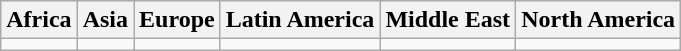<table class="wikitable">
<tr>
<th>Africa</th>
<th>Asia</th>
<th>Europe</th>
<th>Latin America</th>
<th>Middle East</th>
<th>North America</th>
</tr>
<tr style="vertical-align: top;">
<td></td>
<td></td>
<td></td>
<td></td>
<td></td>
<td></td>
</tr>
</table>
